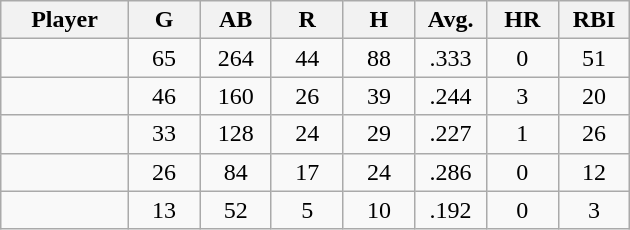<table class="wikitable sortable">
<tr>
<th bgcolor="#DDDDFF" width="16%">Player</th>
<th bgcolor="#DDDDFF" width="9%">G</th>
<th bgcolor="#DDDDFF" width="9%">AB</th>
<th bgcolor="#DDDDFF" width="9%">R</th>
<th bgcolor="#DDDDFF" width="9%">H</th>
<th bgcolor="#DDDDFF" width="9%">Avg.</th>
<th bgcolor="#DDDDFF" width="9%">HR</th>
<th bgcolor="#DDDDFF" width="9%">RBI</th>
</tr>
<tr align="center">
<td></td>
<td>65</td>
<td>264</td>
<td>44</td>
<td>88</td>
<td>.333</td>
<td>0</td>
<td>51</td>
</tr>
<tr align="center">
<td></td>
<td>46</td>
<td>160</td>
<td>26</td>
<td>39</td>
<td>.244</td>
<td>3</td>
<td>20</td>
</tr>
<tr align="center">
<td></td>
<td>33</td>
<td>128</td>
<td>24</td>
<td>29</td>
<td>.227</td>
<td>1</td>
<td>26</td>
</tr>
<tr align="center">
<td></td>
<td>26</td>
<td>84</td>
<td>17</td>
<td>24</td>
<td>.286</td>
<td>0</td>
<td>12</td>
</tr>
<tr align="center">
<td></td>
<td>13</td>
<td>52</td>
<td>5</td>
<td>10</td>
<td>.192</td>
<td>0</td>
<td>3</td>
</tr>
</table>
